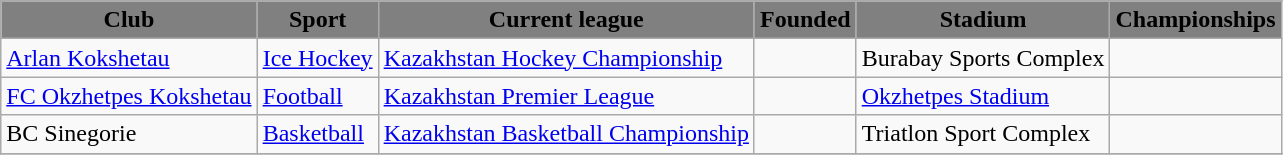<table class="wikitable" align="center">
<tr>
</tr>
<tr>
<th scope="col" style="background:gray; color:black;">Club</th>
<th scope="col" style="background:gray; color:black;">Sport</th>
<th scope="col" style="background:gray; color:black;">Current league</th>
<th scope="col" style="background:gray; color:black;">Founded</th>
<th scope="col" style="background:gray; color:black;">Stadium</th>
<th scope="col" style="background:gray; color:black;">Championships</th>
</tr>
<tr>
<td><a href='#'>Arlan Kokshetau</a></td>
<td><a href='#'>Ice Hockey</a></td>
<td><a href='#'>Kazakhstan Hockey Championship</a></td>
<td></td>
<td>Burabay Sports Complex</td>
<td></td>
</tr>
<tr>
<td><a href='#'>FC Okzhetpes Kokshetau</a></td>
<td><a href='#'>Football</a></td>
<td><a href='#'>Kazakhstan Premier League</a></td>
<td></td>
<td><a href='#'>Okzhetpes Stadium</a></td>
<td></td>
</tr>
<tr>
<td>BC Sinegorie</td>
<td><a href='#'>Basketball</a></td>
<td><a href='#'>Kazakhstan Basketball Championship</a></td>
<td></td>
<td>Triatlon Sport Complex</td>
<td></td>
</tr>
<tr>
</tr>
</table>
